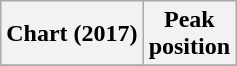<table class="wikitable plainrowheaders">
<tr>
<th scope="col">Chart (2017)</th>
<th scope="col">Peak<br>position</th>
</tr>
<tr>
</tr>
</table>
